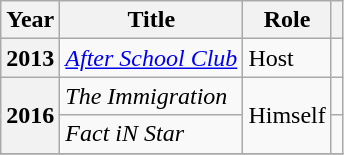<table class="wikitable  plainrowheaders">
<tr>
<th scope="col">Year</th>
<th scope="col">Title</th>
<th scope="col">Role</th>
<th scope="col" class="unsortable"></th>
</tr>
<tr>
<th scope="row">2013</th>
<td><em><a href='#'>After School Club</a></em></td>
<td>Host</td>
<td></td>
</tr>
<tr>
<th scope="row"  rowspan=2>2016</th>
<td><em>The Immigration</em></td>
<td rowspan=2>Himself</td>
<td></td>
</tr>
<tr>
<td><em>Fact iN Star</em></td>
<td></td>
</tr>
<tr>
</tr>
</table>
